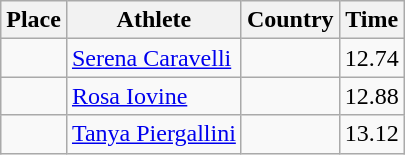<table class="wikitable">
<tr>
<th>Place</th>
<th>Athlete</th>
<th>Country</th>
<th>Time</th>
</tr>
<tr>
<td align=center></td>
<td><a href='#'>Serena Caravelli</a></td>
<td></td>
<td>12.74</td>
</tr>
<tr>
<td align=center></td>
<td><a href='#'>Rosa Iovine</a></td>
<td></td>
<td>12.88</td>
</tr>
<tr>
<td align=center></td>
<td><a href='#'>Tanya Piergallini</a></td>
<td></td>
<td>13.12</td>
</tr>
</table>
